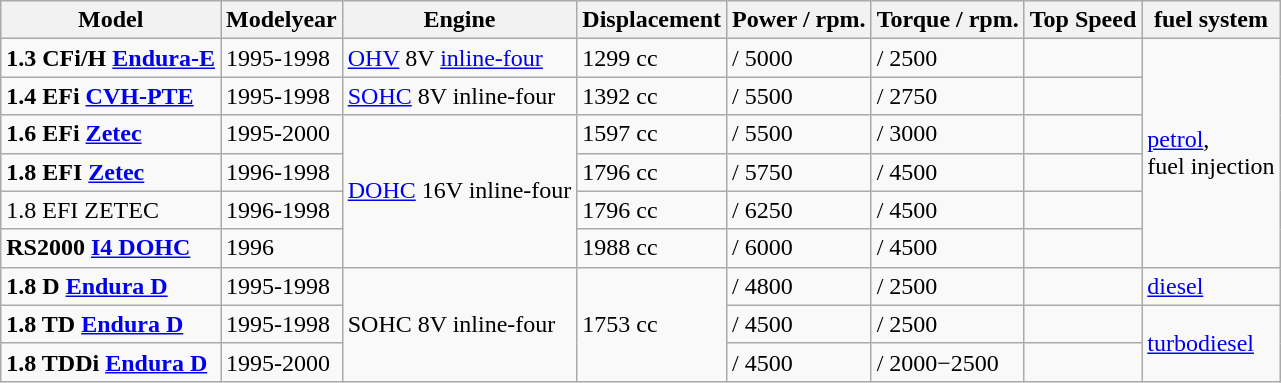<table class="wikitable">
<tr>
<th>Model</th>
<th>Modelyear</th>
<th>Engine</th>
<th>Displacement</th>
<th>Power / rpm.</th>
<th>Torque / rpm.</th>
<th>Top Speed</th>
<th>fuel system</th>
</tr>
<tr>
<td><strong>1.3 CFi/H <a href='#'>Endura-E</a></strong></td>
<td>1995-1998</td>
<td><a href='#'>OHV</a> 8V <a href='#'>inline-four</a></td>
<td>1299 cc</td>
<td> / 5000</td>
<td> / 2500</td>
<td></td>
<td rowspan="6"><a href='#'>petrol</a>,<br>fuel injection</td>
</tr>
<tr>
<td><strong>1.4 EFi <a href='#'>CVH-PTE</a></strong></td>
<td>1995-1998</td>
<td><a href='#'>SOHC</a> 8V inline-four</td>
<td>1392 cc</td>
<td> / 5500</td>
<td> / 2750</td>
<td></td>
</tr>
<tr>
<td><strong>1.6 EFi <a href='#'>Zetec</a></strong></td>
<td>1995-2000</td>
<td rowspan="4"><a href='#'>DOHC</a> 16V inline-four</td>
<td>1597 cc</td>
<td> / 5500</td>
<td> / 3000</td>
<td></td>
</tr>
<tr>
<td><strong>1.8 EFI <a href='#'>Zetec</a></strong></td>
<td>1996-1998</td>
<td>1796 cc</td>
<td> / 5750</td>
<td> / 4500</td>
<td></td>
</tr>
<tr>
<td>1.8 EFI ZETEC</td>
<td>1996-1998</td>
<td>1796 cc</td>
<td> / 6250</td>
<td> / 4500</td>
<td></td>
</tr>
<tr>
<td><strong>RS2000 <a href='#'>I4 DOHC</a></strong></td>
<td>1996</td>
<td>1988 cc</td>
<td> / 6000</td>
<td> / 4500</td>
<td></td>
</tr>
<tr>
<td><strong>1.8 D <a href='#'>Endura D</a></strong></td>
<td>1995-1998</td>
<td rowspan="3">SOHC 8V inline-four</td>
<td rowspan="3">1753 cc</td>
<td> / 4800</td>
<td> / 2500</td>
<td></td>
<td><a href='#'>diesel</a></td>
</tr>
<tr>
<td><strong>1.8 TD <a href='#'>Endura D</a></strong></td>
<td>1995-1998</td>
<td> / 4500</td>
<td> / 2500</td>
<td></td>
<td rowspan="2"><a href='#'>turbodiesel</a></td>
</tr>
<tr>
<td><strong>1.8 TDDi <a href='#'>Endura D</a></strong></td>
<td>1995-2000</td>
<td> / 4500</td>
<td> / 2000−2500</td>
<td></td>
</tr>
</table>
